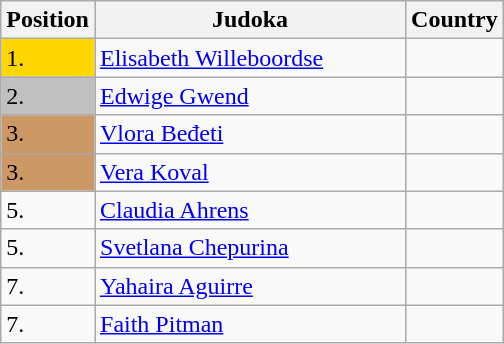<table class=wikitable>
<tr>
<th width=10>Position</th>
<th width=200>Judoka</th>
<th>Country</th>
</tr>
<tr>
<td bgcolor=gold>1.</td>
<td><a href='#'>Elisabeth Willeboordse</a></td>
<td></td>
</tr>
<tr>
<td bgcolor="silver">2.</td>
<td><a href='#'>Edwige Gwend</a></td>
<td></td>
</tr>
<tr>
<td bgcolor="CC9966">3.</td>
<td><a href='#'>Vlora Beđeti</a></td>
<td></td>
</tr>
<tr>
<td bgcolor="CC9966">3.</td>
<td><a href='#'>Vera Koval</a></td>
<td></td>
</tr>
<tr>
<td>5.</td>
<td><a href='#'>Claudia Ahrens</a></td>
<td></td>
</tr>
<tr>
<td>5.</td>
<td><a href='#'>Svetlana Chepurina</a></td>
<td></td>
</tr>
<tr>
<td>7.</td>
<td><a href='#'>Yahaira Aguirre</a></td>
<td></td>
</tr>
<tr>
<td>7.</td>
<td><a href='#'>Faith Pitman</a></td>
<td></td>
</tr>
</table>
